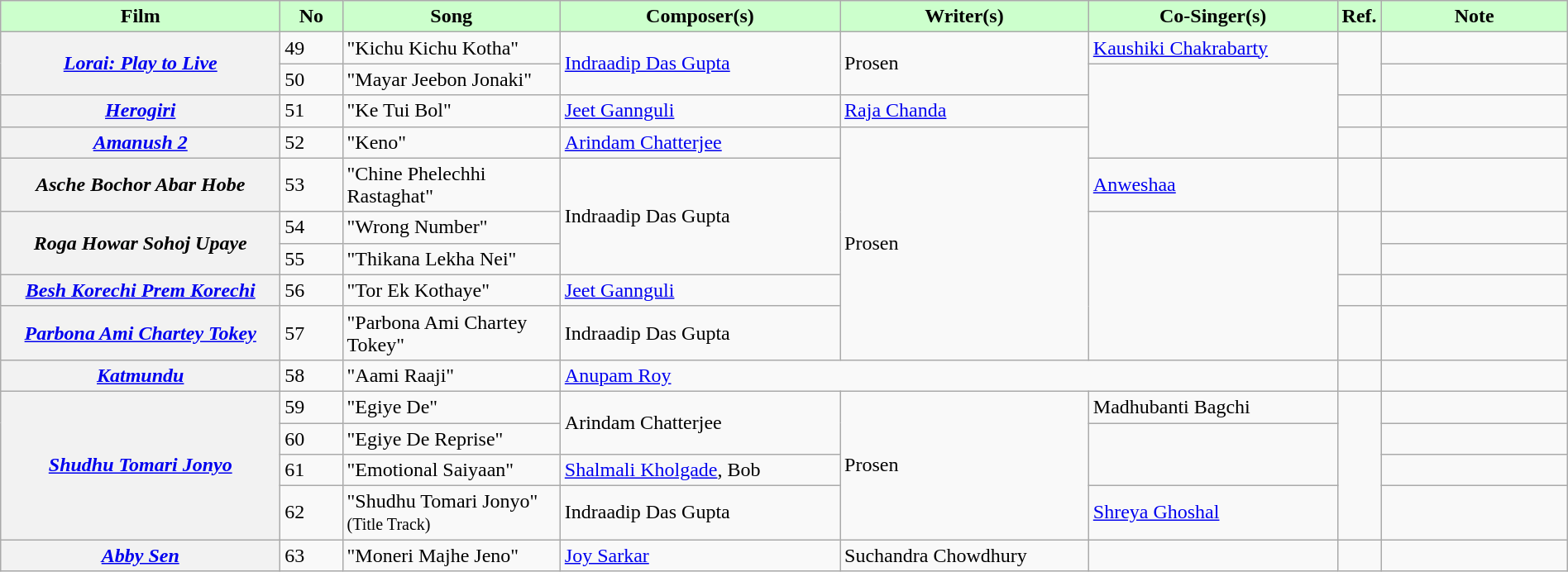<table class="wikitable plainrowheaders" style="width:100%;" textcolor:#000;">
<tr style="background:#cfc; text-align:center;">
<td scope="col" style="width:18%;"><strong>Film</strong></td>
<td scope="col" style="width:4%;"><strong>No</strong></td>
<td scope="col" style="width:14%;"><strong>Song</strong></td>
<td scope="col" style="width:18%;"><strong>Composer(s)</strong></td>
<td scope="col" style="width:16%;"><strong>Writer(s)</strong></td>
<td scope="col" style="width:16%;"><strong>Co-Singer(s)</strong></td>
<td scope="col" style="width:2%;"><strong>Ref.</strong></td>
<td scope="col" style="width:12%;"><strong>Note</strong></td>
</tr>
<tr>
<th rowspan="2" scope="row"><em><a href='#'>Lorai: Play to Live</a></em></th>
<td>49</td>
<td>"Kichu Kichu Kotha"</td>
<td rowspan="2"><a href='#'>Indraadip Das Gupta</a></td>
<td rowspan="2">Prosen</td>
<td><a href='#'>Kaushiki Chakrabarty</a></td>
<td rowspan="2"></td>
<td></td>
</tr>
<tr>
<td>50</td>
<td>"Mayar Jeebon Jonaki"</td>
<td rowspan="3"></td>
<td></td>
</tr>
<tr>
<th scope="row"><em><a href='#'>Herogiri</a></em></th>
<td>51</td>
<td>"Ke Tui Bol"</td>
<td><a href='#'>Jeet Gannguli</a></td>
<td><a href='#'>Raja Chanda</a></td>
<td></td>
<td></td>
</tr>
<tr>
<th scope="row"><em><a href='#'>Amanush 2</a></em></th>
<td>52</td>
<td>"Keno"</td>
<td><a href='#'>Arindam Chatterjee</a></td>
<td rowspan="6">Prosen</td>
<td></td>
<td></td>
</tr>
<tr>
<th scope="row"><em>Asche Bochor Abar Hobe</em></th>
<td>53</td>
<td>"Chine Phelechhi Rastaghat"</td>
<td rowspan="3">Indraadip Das Gupta</td>
<td><a href='#'>Anweshaa</a></td>
<td></td>
<td></td>
</tr>
<tr>
<th rowspan="2" scope="row"><em>Roga Howar Sohoj Upaye</em></th>
<td>54</td>
<td>"Wrong Number"</td>
<td rowspan="4"></td>
<td rowspan="2"></td>
<td></td>
</tr>
<tr>
<td>55</td>
<td>"Thikana Lekha Nei"</td>
<td></td>
</tr>
<tr>
<th scope="row"><em><a href='#'>Besh Korechi Prem Korechi</a></em></th>
<td>56</td>
<td>"Tor Ek Kothaye"</td>
<td><a href='#'>Jeet Gannguli</a></td>
<td></td>
<td></td>
</tr>
<tr>
<th scope="row"><em><a href='#'>Parbona Ami Chartey Tokey</a></em></th>
<td>57</td>
<td>"Parbona Ami Chartey Tokey"</td>
<td>Indraadip Das Gupta</td>
<td></td>
<td></td>
</tr>
<tr>
<th scope="row"><em><a href='#'>Katmundu</a></em></th>
<td>58</td>
<td>"Aami Raaji"</td>
<td colspan="3"><a href='#'>Anupam Roy</a></td>
<td></td>
<td></td>
</tr>
<tr>
<th rowspan="4" scope="row"><em><a href='#'>Shudhu Tomari Jonyo</a></em></th>
<td>59</td>
<td>"Egiye De"</td>
<td rowspan="2">Arindam Chatterjee</td>
<td rowspan="4">Prosen</td>
<td>Madhubanti Bagchi</td>
<td rowspan="4"></td>
<td></td>
</tr>
<tr>
<td>60</td>
<td>"Egiye De Reprise"</td>
<td rowspan="2"></td>
<td></td>
</tr>
<tr>
<td>61</td>
<td>"Emotional Saiyaan"</td>
<td><a href='#'>Shalmali Kholgade</a>, Bob</td>
<td></td>
</tr>
<tr>
<td>62</td>
<td>"Shudhu Tomari Jonyo"<br><small>(Title Track)</small></td>
<td>Indraadip Das Gupta</td>
<td><a href='#'>Shreya Ghoshal</a></td>
<td></td>
</tr>
<tr>
<th scope="row"><em><a href='#'>Abby Sen</a></em></th>
<td>63</td>
<td>"Moneri Majhe Jeno"</td>
<td><a href='#'>Joy Sarkar</a></td>
<td>Suchandra Chowdhury</td>
<td></td>
<td></td>
<td></td>
</tr>
</table>
